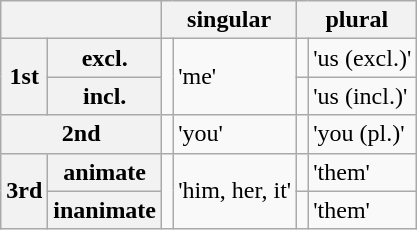<table class="wikitable">
<tr>
<th colspan="2"></th>
<th colspan="2">singular</th>
<th colspan="2">plural</th>
</tr>
<tr>
<th rowspan="2">1st</th>
<th>excl.</th>
<td rowspan="2"></td>
<td rowspan="2">'me'</td>
<td></td>
<td>'us (excl.)'</td>
</tr>
<tr>
<th>incl.</th>
<td></td>
<td>'us (incl.)'</td>
</tr>
<tr>
<th colspan="2">2nd</th>
<td></td>
<td>'you'</td>
<td></td>
<td>'you (pl.)'</td>
</tr>
<tr>
<th rowspan="2">3rd</th>
<th>animate</th>
<td rowspan="2"></td>
<td rowspan="2">'him, her, it'</td>
<td></td>
<td>'them'</td>
</tr>
<tr>
<th>inanimate</th>
<td></td>
<td>'them'</td>
</tr>
</table>
